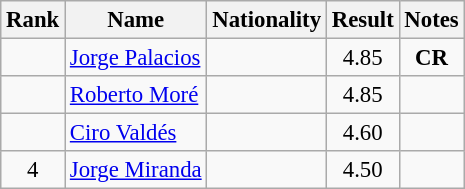<table class="wikitable sortable" style="text-align:center;font-size:95%">
<tr>
<th>Rank</th>
<th>Name</th>
<th>Nationality</th>
<th>Result</th>
<th>Notes</th>
</tr>
<tr>
<td></td>
<td align=left><a href='#'>Jorge Palacios</a></td>
<td align=left></td>
<td>4.85</td>
<td><strong>CR</strong></td>
</tr>
<tr>
<td></td>
<td align=left><a href='#'>Roberto Moré</a></td>
<td align=left></td>
<td>4.85</td>
<td></td>
</tr>
<tr>
<td></td>
<td align=left><a href='#'>Ciro Valdés</a></td>
<td align=left></td>
<td>4.60</td>
<td></td>
</tr>
<tr>
<td>4</td>
<td align=left><a href='#'>Jorge Miranda</a></td>
<td align=left></td>
<td>4.50</td>
<td></td>
</tr>
</table>
